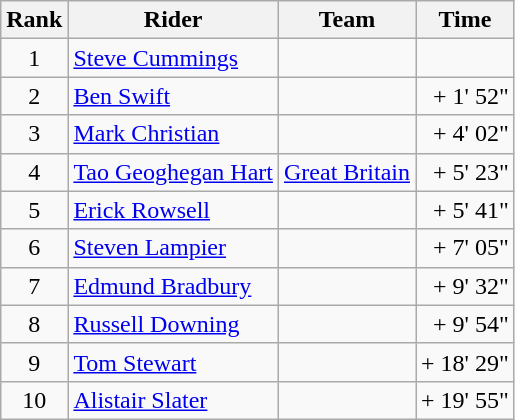<table class="wikitable">
<tr>
<th>Rank</th>
<th>Rider</th>
<th>Team</th>
<th>Time</th>
</tr>
<tr>
<td style="text-align:center">1</td>
<td><a href='#'>Steve Cummings</a> </td>
<td></td>
<td align="right"></td>
</tr>
<tr>
<td style="text-align:center">2</td>
<td><a href='#'>Ben Swift</a></td>
<td></td>
<td align="right">+ 1' 52"</td>
</tr>
<tr>
<td style="text-align:center">3</td>
<td><a href='#'>Mark Christian</a></td>
<td></td>
<td align="right">+ 4' 02"</td>
</tr>
<tr>
<td style="text-align:center">4</td>
<td><a href='#'>Tao Geoghegan Hart</a></td>
<td><a href='#'>Great Britain</a></td>
<td align="right">+ 5' 23"</td>
</tr>
<tr>
<td style="text-align:center">5</td>
<td><a href='#'>Erick Rowsell</a></td>
<td></td>
<td align="right">+ 5' 41"</td>
</tr>
<tr>
<td style="text-align:center">6</td>
<td><a href='#'>Steven Lampier</a></td>
<td></td>
<td align="right">+ 7' 05"</td>
</tr>
<tr>
<td style="text-align:center">7</td>
<td><a href='#'>Edmund Bradbury</a></td>
<td></td>
<td align="right">+ 9' 32"</td>
</tr>
<tr>
<td style="text-align:center">8</td>
<td><a href='#'>Russell Downing</a></td>
<td></td>
<td align="right">+ 9' 54"</td>
</tr>
<tr>
<td style="text-align:center">9</td>
<td><a href='#'>Tom Stewart</a></td>
<td></td>
<td align="right">+ 18' 29"</td>
</tr>
<tr>
<td style="text-align:center">10</td>
<td><a href='#'>Alistair Slater</a></td>
<td></td>
<td align="right">+ 19' 55"</td>
</tr>
</table>
